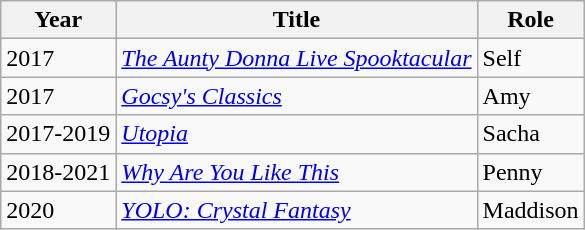<table class="wikitable">
<tr>
<th>Year</th>
<th>Title</th>
<th>Role</th>
</tr>
<tr>
<td>2017</td>
<td><a href='#'><em>The Aunty Donna Live Spooktacular</em></a></td>
<td>Self</td>
</tr>
<tr>
<td>2017</td>
<td><em><a href='#'>Gocsy's Classics</a></em></td>
<td>Amy</td>
</tr>
<tr>
<td>2017-2019</td>
<td><em><a href='#'>Utopia</a></em></td>
<td>Sacha</td>
</tr>
<tr>
<td>2018-2021</td>
<td><em><a href='#'>Why Are You Like This</a></em></td>
<td>Penny</td>
</tr>
<tr>
<td>2020</td>
<td><em><a href='#'>YOLO: Crystal Fantasy</a></em></td>
<td>Maddison</td>
</tr>
</table>
